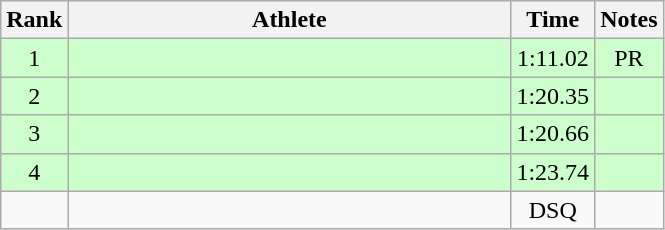<table class="wikitable" style="text-align:center">
<tr>
<th>Rank</th>
<th Style="width:18em">Athlete</th>
<th>Time</th>
<th>Notes</th>
</tr>
<tr style="background:#cfc">
<td>1</td>
<td style="text-align:left"></td>
<td>1:11.02</td>
<td>PR</td>
</tr>
<tr style="background:#cfc">
<td>2</td>
<td style="text-align:left"></td>
<td>1:20.35</td>
<td></td>
</tr>
<tr style="background:#cfc">
<td>3</td>
<td style="text-align:left"></td>
<td>1:20.66</td>
<td></td>
</tr>
<tr style="background:#cfc">
<td>4</td>
<td style="text-align:left"></td>
<td>1:23.74</td>
<td></td>
</tr>
<tr>
<td></td>
<td style="text-align:left"></td>
<td>DSQ</td>
<td></td>
</tr>
</table>
